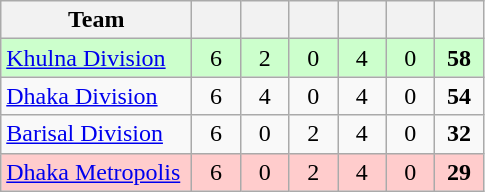<table class="wikitable" style="text-align:center">
<tr>
<th style="width:120px">Team</th>
<th style="width:25px"></th>
<th style="width:25px"></th>
<th style="width:25px"></th>
<th style="width:25px"></th>
<th style="width:25px"></th>
<th style="width:25px"></th>
</tr>
<tr style="background:#cfc;">
<td style="text-align:left"><a href='#'>Khulna Division</a></td>
<td>6</td>
<td>2</td>
<td>0</td>
<td>4</td>
<td>0</td>
<td><strong>58</strong></td>
</tr>
<tr>
<td style="text-align:left"><a href='#'>Dhaka Division</a></td>
<td>6</td>
<td>4</td>
<td>0</td>
<td>4</td>
<td>0</td>
<td><strong>54</strong></td>
</tr>
<tr>
<td style="text-align:left"><a href='#'>Barisal Division</a></td>
<td>6</td>
<td>0</td>
<td>2</td>
<td>4</td>
<td>0</td>
<td><strong>32</strong></td>
</tr>
<tr style="background:#fcc;">
<td style="text-align:left"><a href='#'>Dhaka Metropolis</a></td>
<td>6</td>
<td>0</td>
<td>2</td>
<td>4</td>
<td>0</td>
<td><strong>29</strong></td>
</tr>
</table>
